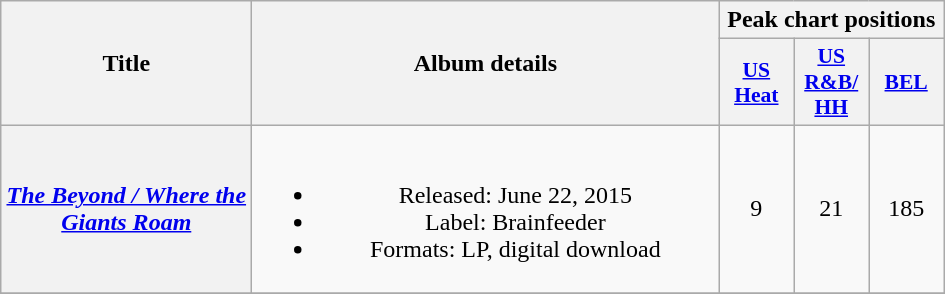<table class="wikitable plainrowheaders" style="text-align:center;">
<tr>
<th scope="col" rowspan="2" style="width:10em;">Title</th>
<th scope="col" rowspan="2" style="width:19em;">Album details</th>
<th scope="col" colspan="3">Peak chart positions</th>
</tr>
<tr>
<th scope="col" style="width:3em;font-size:90%;"><a href='#'>US Heat</a><br></th>
<th scope="col" style="width:3em;font-size:90%;"><a href='#'>US<br>R&B/<br>HH</a><br></th>
<th scope="col" style="width:3em;font-size:90%;"><a href='#'>BEL</a><br></th>
</tr>
<tr>
<th scope="row"><em><a href='#'>The Beyond / Where the Giants Roam</a></em></th>
<td><br><ul><li>Released: June 22, 2015</li><li>Label: Brainfeeder</li><li>Formats: LP, digital download</li></ul></td>
<td>9</td>
<td>21</td>
<td>185</td>
</tr>
<tr>
</tr>
</table>
